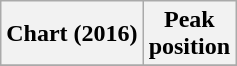<table class="wikitable plainrowheaders">
<tr>
<th scope="col">Chart (2016)</th>
<th scope="col">Peak<br>position</th>
</tr>
<tr>
</tr>
</table>
